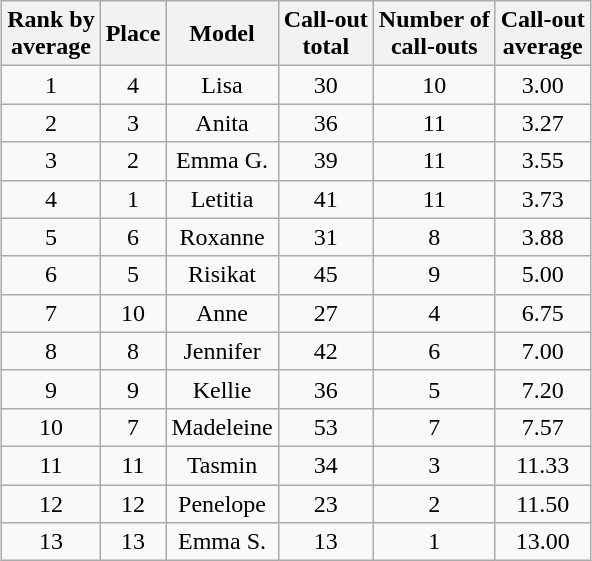<table class="wikitable sortable" style="margin:auto; text-align:center; white-space:nowrap">
<tr>
<th>Rank by<br>average</th>
<th>Place</th>
<th>Model</th>
<th>Call-out<br>total</th>
<th>Number of<br>call-outs</th>
<th>Call-out<br>average</th>
</tr>
<tr>
<td>1</td>
<td>4</td>
<td>Lisa</td>
<td>30</td>
<td>10</td>
<td>3.00</td>
</tr>
<tr>
<td>2</td>
<td>3</td>
<td>Anita</td>
<td>36</td>
<td>11</td>
<td>3.27</td>
</tr>
<tr>
<td>3</td>
<td>2</td>
<td>Emma G.</td>
<td>39</td>
<td>11</td>
<td>3.55</td>
</tr>
<tr>
<td>4</td>
<td>1</td>
<td>Letitia</td>
<td>41</td>
<td>11</td>
<td>3.73</td>
</tr>
<tr>
<td>5</td>
<td>6</td>
<td>Roxanne</td>
<td>31</td>
<td>8</td>
<td>3.88</td>
</tr>
<tr>
<td>6</td>
<td>5</td>
<td>Risikat</td>
<td>45</td>
<td>9</td>
<td>5.00</td>
</tr>
<tr>
<td>7</td>
<td>10</td>
<td>Anne</td>
<td>27</td>
<td>4</td>
<td>6.75</td>
</tr>
<tr>
<td>8</td>
<td>8</td>
<td>Jennifer</td>
<td>42</td>
<td>6</td>
<td>7.00</td>
</tr>
<tr>
<td>9</td>
<td>9</td>
<td>Kellie</td>
<td>36</td>
<td>5</td>
<td>7.20</td>
</tr>
<tr>
<td>10</td>
<td>7</td>
<td>Madeleine</td>
<td>53</td>
<td>7</td>
<td>7.57</td>
</tr>
<tr>
<td>11</td>
<td>11</td>
<td>Tasmin</td>
<td>34</td>
<td>3</td>
<td>11.33</td>
</tr>
<tr>
<td>12</td>
<td>12</td>
<td>Penelope</td>
<td>23</td>
<td>2</td>
<td>11.50</td>
</tr>
<tr>
<td>13</td>
<td>13</td>
<td>Emma S.</td>
<td>13</td>
<td>1</td>
<td>13.00</td>
</tr>
</table>
